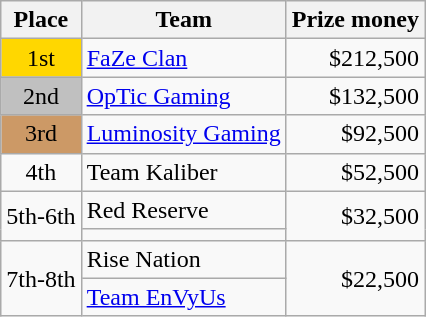<table class="wikitable" style="text-align:left">
<tr>
<th>Place</th>
<th>Team</th>
<th>Prize money</th>
</tr>
<tr>
<td style="text-align:center; background:gold;">1st</td>
<td><a href='#'>FaZe Clan</a></td>
<td style="text-align:right">$212,500</td>
</tr>
<tr>
<td style="text-align:center; background:silver;">2nd</td>
<td><a href='#'>OpTic Gaming</a></td>
<td style="text-align:right">$132,500</td>
</tr>
<tr>
<td style="text-align:center; background:#c96;">3rd</td>
<td><a href='#'>Luminosity Gaming</a></td>
<td style="text-align:right">$92,500</td>
</tr>
<tr>
<td style="text-align:center">4th</td>
<td>Team Kaliber</td>
<td style="text-align:right">$52,500</td>
</tr>
<tr>
<td style="text-align:center" rowspan="2">5th-6th</td>
<td>Red Reserve</td>
<td style="text-align:right" rowspan="2">$32,500</td>
</tr>
<tr>
<td></td>
</tr>
<tr>
<td style="text-align:center" rowspan="2">7th-8th</td>
<td>Rise Nation</td>
<td style="text-align:right" rowspan="2">$22,500</td>
</tr>
<tr>
<td><a href='#'>Team EnVyUs</a></td>
</tr>
</table>
